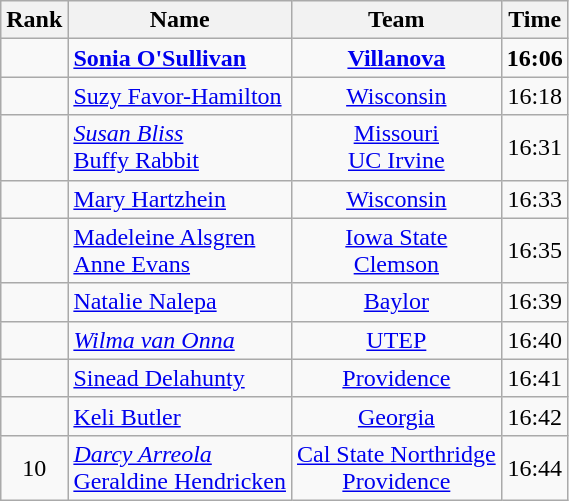<table class="wikitable sortable" style="text-align:center">
<tr>
<th>Rank</th>
<th>Name</th>
<th>Team</th>
<th>Time</th>
</tr>
<tr>
<td></td>
<td align=left><strong> <a href='#'>Sonia O'Sullivan</a></strong></td>
<td><strong><a href='#'>Villanova</a></strong></td>
<td><strong>16:06</strong></td>
</tr>
<tr>
<td></td>
<td align=left><a href='#'>Suzy Favor-Hamilton</a></td>
<td><a href='#'>Wisconsin</a></td>
<td>16:18</td>
</tr>
<tr>
<td></td>
<td align=left><em><a href='#'>Susan Bliss</a></em><br><a href='#'>Buffy Rabbit</a></td>
<td><a href='#'>Missouri</a><br><a href='#'>UC Irvine</a></td>
<td>16:31</td>
</tr>
<tr>
<td></td>
<td align=left><a href='#'>Mary Hartzhein</a></td>
<td><a href='#'>Wisconsin</a></td>
<td>16:33</td>
</tr>
<tr>
<td></td>
<td align=left><a href='#'>Madeleine Alsgren</a><br><a href='#'>Anne Evans</a></td>
<td><a href='#'>Iowa State</a><br><a href='#'>Clemson</a></td>
<td>16:35</td>
</tr>
<tr>
<td></td>
<td align=left><a href='#'>Natalie Nalepa</a></td>
<td><a href='#'>Baylor</a></td>
<td>16:39</td>
</tr>
<tr>
<td></td>
<td align=left> <em><a href='#'>Wilma van Onna</a></em></td>
<td><a href='#'>UTEP</a></td>
<td>16:40</td>
</tr>
<tr>
<td></td>
<td align=left> <a href='#'>Sinead Delahunty</a></td>
<td><a href='#'>Providence</a></td>
<td>16:41</td>
</tr>
<tr>
<td></td>
<td align=left><a href='#'>Keli Butler</a></td>
<td><a href='#'>Georgia</a></td>
<td>16:42</td>
</tr>
<tr>
<td>10</td>
<td align=left><em><a href='#'>Darcy Arreola</a></em><br><a href='#'>Geraldine Hendricken</a></td>
<td><a href='#'>Cal State Northridge</a><br><a href='#'>Providence</a></td>
<td>16:44</td>
</tr>
</table>
